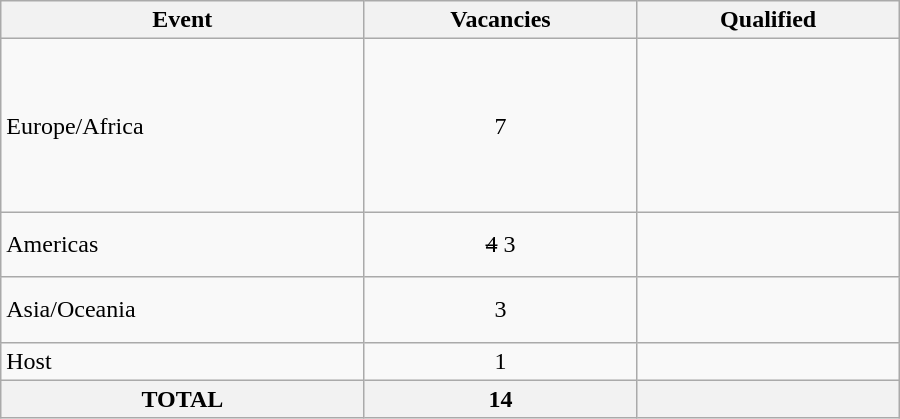<table class="wikitable" width=600>
<tr>
<th>Event</th>
<th>Vacancies</th>
<th>Qualified</th>
</tr>
<tr>
<td>Europe/Africa</td>
<td align=center>7</td>
<td><br><br><br><br><br><br></td>
</tr>
<tr>
<td>Americas</td>
<td align=center><s>4</s> 3</td>
<td><br><br></td>
</tr>
<tr>
<td>Asia/Oceania</td>
<td align=center>3</td>
<td><br><br></td>
</tr>
<tr>
<td>Host</td>
<td align=center>1</td>
<td></td>
</tr>
<tr>
<th>TOTAL</th>
<th>14</th>
<th></th>
</tr>
</table>
